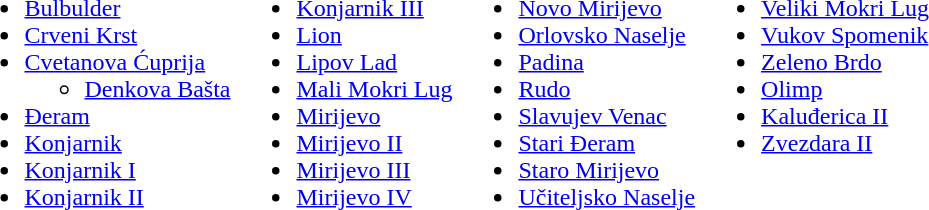<table>
<tr valign=top>
<td><br><ul><li><a href='#'>Bulbulder</a></li><li><a href='#'>Crveni Krst</a></li><li><a href='#'>Cvetanova Ćuprija</a><ul><li><a href='#'>Denkova Bašta</a></li></ul></li><li><a href='#'>Đeram</a></li><li><a href='#'>Konjarnik</a></li><li><a href='#'>Konjarnik I</a></li><li><a href='#'>Konjarnik II</a></li></ul></td>
<td><br><ul><li><a href='#'>Konjarnik III</a></li><li><a href='#'>Lion</a></li><li><a href='#'>Lipov Lad</a></li><li><a href='#'>Mali Mokri Lug</a></li><li><a href='#'>Mirijevo</a></li><li><a href='#'>Mirijevo II</a></li><li><a href='#'>Mirijevo III</a></li><li><a href='#'>Mirijevo IV</a></li></ul></td>
<td><br><ul><li><a href='#'>Novo Mirijevo</a></li><li><a href='#'>Orlovsko Naselje</a></li><li><a href='#'>Padina</a></li><li><a href='#'>Rudo</a></li><li><a href='#'>Slavujev Venac</a></li><li><a href='#'>Stari Đeram</a></li><li><a href='#'>Staro Mirijevo</a></li><li><a href='#'>Učiteljsko Naselje</a></li></ul></td>
<td><br><ul><li><a href='#'>Veliki Mokri Lug</a></li><li><a href='#'>Vukov Spomenik</a></li><li><a href='#'>Zeleno Brdo</a></li><li><a href='#'>Olimp</a></li><li><a href='#'>Kaluđerica II</a></li><li><a href='#'>Zvezdara II</a></li></ul></td>
</tr>
</table>
